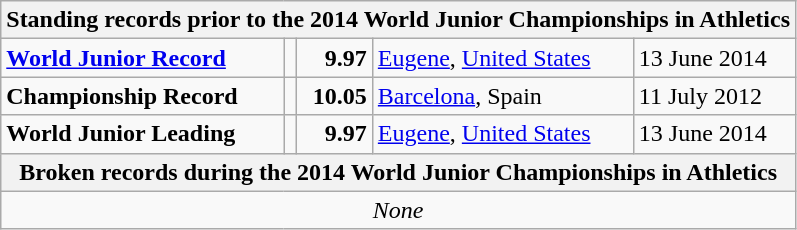<table class="wikitable">
<tr>
<th colspan="5">Standing records prior to the 2014 World Junior Championships in Athletics</th>
</tr>
<tr>
<td><strong><a href='#'>World Junior Record</a></strong></td>
<td></td>
<td align=right><strong>9.97</strong></td>
<td><a href='#'>Eugene</a>, <a href='#'>United States</a></td>
<td>13 June 2014</td>
</tr>
<tr>
<td><strong>Championship Record</strong></td>
<td></td>
<td align=right><strong>10.05</strong></td>
<td><a href='#'>Barcelona</a>, Spain</td>
<td>11 July 2012</td>
</tr>
<tr>
<td><strong>World Junior Leading</strong></td>
<td></td>
<td align=right><strong>9.97</strong></td>
<td><a href='#'>Eugene</a>, <a href='#'>United States</a></td>
<td>13 June 2014</td>
</tr>
<tr>
<th colspan="5">Broken records during the 2014 World Junior Championships in Athletics</th>
</tr>
<tr>
<td colspan=5 align=center><em>None</em></td>
</tr>
</table>
